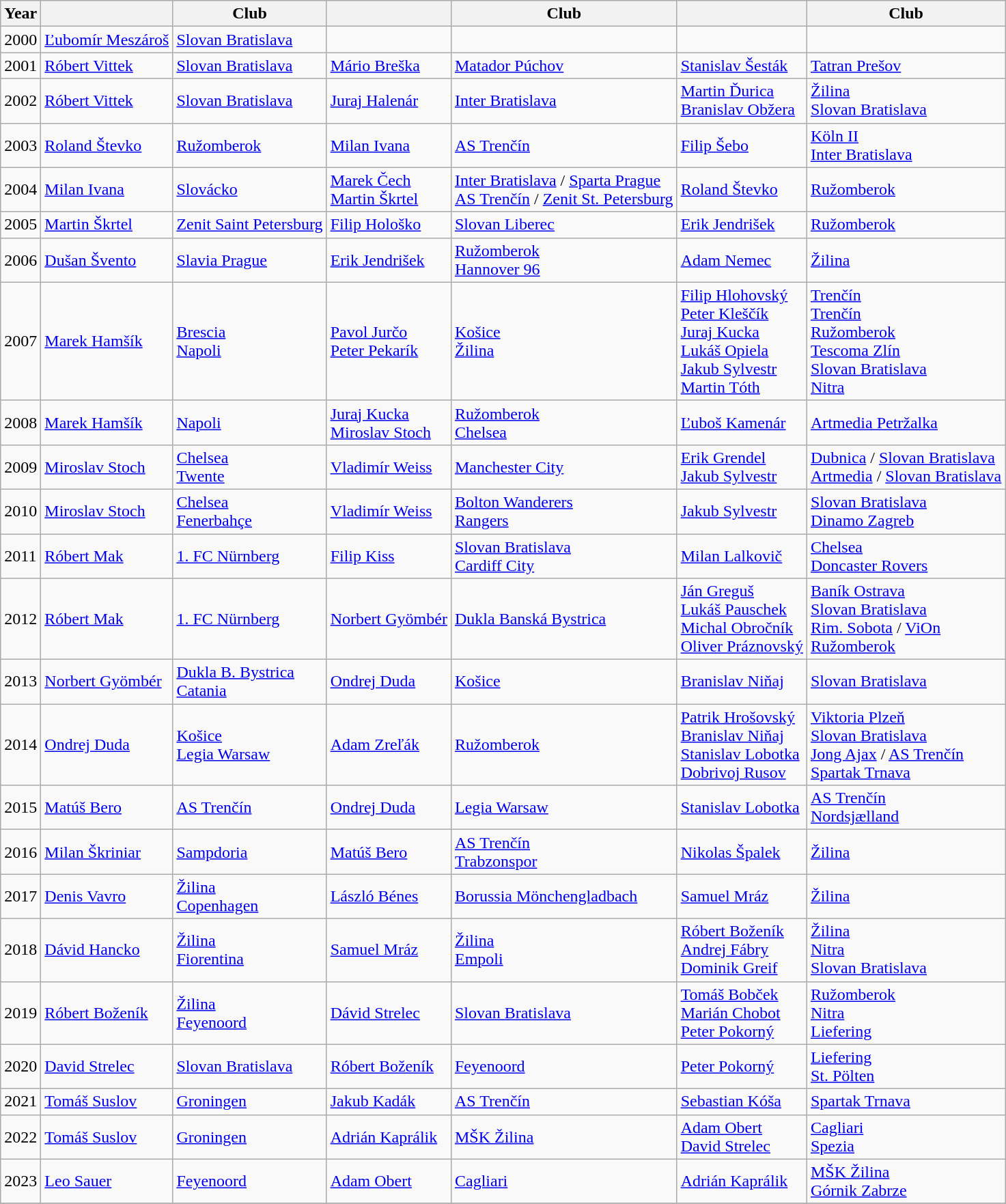<table class="wikitable">
<tr>
<th>Year</th>
<th></th>
<th>Club</th>
<th></th>
<th>Club</th>
<th></th>
<th>Club</th>
</tr>
<tr>
<td>2000</td>
<td><a href='#'>Ľubomír Meszároš</a></td>
<td> <a href='#'>Slovan Bratislava</a></td>
<td></td>
<td></td>
<td></td>
<td></td>
</tr>
<tr>
<td>2001</td>
<td><a href='#'>Róbert Vittek</a></td>
<td> <a href='#'>Slovan Bratislava</a></td>
<td><a href='#'>Mário Breška</a></td>
<td> <a href='#'>Matador Púchov</a></td>
<td><a href='#'>Stanislav Šesták</a></td>
<td> <a href='#'>Tatran Prešov</a></td>
</tr>
<tr>
<td>2002</td>
<td><a href='#'>Róbert Vittek</a></td>
<td> <a href='#'>Slovan Bratislava</a></td>
<td><a href='#'>Juraj Halenár</a></td>
<td> <a href='#'>Inter Bratislava</a></td>
<td><a href='#'>Martin Ďurica</a><br><a href='#'>Branislav Obžera</a></td>
<td> <a href='#'>Žilina</a><br> <a href='#'>Slovan Bratislava</a></td>
</tr>
<tr>
<td>2003</td>
<td><a href='#'>Roland Števko</a></td>
<td> <a href='#'>Ružomberok</a></td>
<td><a href='#'>Milan Ivana</a></td>
<td> <a href='#'>AS Trenčín</a></td>
<td><a href='#'>Filip Šebo</a></td>
<td> <a href='#'>Köln II</a><br> <a href='#'>Inter Bratislava</a></td>
</tr>
<tr>
<td>2004</td>
<td><a href='#'>Milan Ivana</a></td>
<td> <a href='#'>Slovácko</a></td>
<td><a href='#'>Marek Čech</a><br><a href='#'>Martin Škrtel</a></td>
<td> <a href='#'>Inter Bratislava</a> /  <a href='#'>Sparta Prague</a><br> <a href='#'>AS Trenčín</a> /  <a href='#'>Zenit St. Petersburg</a></td>
<td><a href='#'>Roland Števko</a></td>
<td> <a href='#'>Ružomberok</a></td>
</tr>
<tr>
<td>2005</td>
<td><a href='#'>Martin Škrtel</a></td>
<td> <a href='#'>Zenit Saint Petersburg</a></td>
<td><a href='#'>Filip Hološko</a></td>
<td> <a href='#'>Slovan Liberec</a></td>
<td><a href='#'>Erik Jendrišek</a></td>
<td> <a href='#'>Ružomberok</a></td>
</tr>
<tr>
<td>2006</td>
<td><a href='#'>Dušan Švento</a></td>
<td> <a href='#'>Slavia Prague</a></td>
<td><a href='#'>Erik Jendrišek</a></td>
<td> <a href='#'>Ružomberok</a><br> <a href='#'>Hannover 96</a></td>
<td><a href='#'>Adam Nemec</a></td>
<td> <a href='#'>Žilina</a></td>
</tr>
<tr>
<td>2007</td>
<td><a href='#'>Marek Hamšík</a></td>
<td> <a href='#'>Brescia</a><br> <a href='#'>Napoli</a></td>
<td><a href='#'>Pavol Jurčo</a><br><a href='#'>Peter Pekarík</a></td>
<td> <a href='#'>Košice</a><br> <a href='#'>Žilina</a></td>
<td><a href='#'>Filip Hlohovský</a><br><a href='#'>Peter Kleščík</a><br><a href='#'>Juraj Kucka</a><br><a href='#'>Lukáš Opiela</a><br><a href='#'>Jakub Sylvestr</a><br><a href='#'>Martin Tóth</a></td>
<td> <a href='#'>Trenčín</a><br> <a href='#'>Trenčín</a><br> <a href='#'>Ružomberok</a><br> <a href='#'>Tescoma Zlín</a><br> <a href='#'>Slovan Bratislava</a><br> <a href='#'>Nitra</a></td>
</tr>
<tr>
<td>2008</td>
<td><a href='#'>Marek Hamšík</a></td>
<td> <a href='#'>Napoli</a></td>
<td><a href='#'>Juraj Kucka</a><br><a href='#'>Miroslav Stoch</a></td>
<td> <a href='#'>Ružomberok</a><br> <a href='#'>Chelsea</a></td>
<td><a href='#'>Ľuboš Kamenár</a></td>
<td> <a href='#'>Artmedia Petržalka</a></td>
</tr>
<tr>
<td>2009</td>
<td><a href='#'>Miroslav Stoch</a></td>
<td> <a href='#'>Chelsea</a><br> <a href='#'>Twente</a></td>
<td><a href='#'>Vladimír Weiss</a></td>
<td> <a href='#'>Manchester City</a></td>
<td><a href='#'>Erik Grendel</a><br><a href='#'>Jakub Sylvestr</a></td>
<td> <a href='#'>Dubnica</a> /  <a href='#'>Slovan Bratislava</a><br> <a href='#'>Artmedia</a> /  <a href='#'>Slovan Bratislava</a></td>
</tr>
<tr>
<td>2010</td>
<td><a href='#'>Miroslav Stoch</a></td>
<td> <a href='#'>Chelsea</a><br> <a href='#'>Fenerbahçe</a></td>
<td><a href='#'>Vladimír Weiss</a></td>
<td> <a href='#'>Bolton Wanderers</a><br> <a href='#'>Rangers</a></td>
<td><a href='#'>Jakub Sylvestr</a></td>
<td> <a href='#'>Slovan Bratislava</a><br> <a href='#'>Dinamo Zagreb</a></td>
</tr>
<tr>
<td>2011</td>
<td><a href='#'>Róbert Mak</a></td>
<td> <a href='#'>1. FC Nürnberg</a></td>
<td><a href='#'>Filip Kiss</a></td>
<td> <a href='#'>Slovan Bratislava</a><br> <a href='#'>Cardiff City</a></td>
<td><a href='#'>Milan Lalkovič</a></td>
<td> <a href='#'>Chelsea</a><br> <a href='#'>Doncaster Rovers</a></td>
</tr>
<tr>
<td>2012</td>
<td><a href='#'>Róbert Mak</a></td>
<td> <a href='#'>1. FC Nürnberg</a></td>
<td><a href='#'>Norbert Gyömbér</a></td>
<td> <a href='#'>Dukla Banská Bystrica</a></td>
<td><a href='#'>Ján Greguš</a><br><a href='#'>Lukáš Pauschek</a><br><a href='#'>Michal Obročník</a><br><a href='#'>Oliver Práznovský</a></td>
<td> <a href='#'>Baník Ostrava</a><br> <a href='#'>Slovan Bratislava</a><br> <a href='#'>Rim. Sobota</a> /  <a href='#'>ViOn</a><br> <a href='#'>Ružomberok</a></td>
</tr>
<tr>
<td>2013</td>
<td><a href='#'>Norbert Gyömbér</a></td>
<td> <a href='#'>Dukla B. Bystrica</a><br> <a href='#'>Catania</a></td>
<td><a href='#'>Ondrej Duda</a></td>
<td> <a href='#'>Košice</a></td>
<td><a href='#'>Branislav Niňaj</a></td>
<td> <a href='#'>Slovan Bratislava</a></td>
</tr>
<tr>
<td>2014</td>
<td><a href='#'>Ondrej Duda</a></td>
<td> <a href='#'>Košice</a><br><a href='#'>Legia Warsaw</a></td>
<td><a href='#'>Adam Zreľák</a></td>
<td> <a href='#'>Ružomberok</a></td>
<td><a href='#'>Patrik Hrošovský</a><br><a href='#'>Branislav Niňaj</a><br><a href='#'>Stanislav Lobotka</a><br><a href='#'>Dobrivoj Rusov</a></td>
<td> <a href='#'>Viktoria Plzeň</a><br> <a href='#'>Slovan Bratislava</a><br> <a href='#'>Jong Ajax</a> /  <a href='#'>AS Trenčín</a><br> <a href='#'>Spartak Trnava</a></td>
</tr>
<tr>
<td>2015</td>
<td><a href='#'>Matúš Bero</a></td>
<td> <a href='#'>AS Trenčín</a></td>
<td><a href='#'>Ondrej Duda</a></td>
<td><a href='#'>Legia Warsaw</a></td>
<td><a href='#'>Stanislav Lobotka</a></td>
<td> <a href='#'>AS Trenčín</a><br> <a href='#'>Nordsjælland</a></td>
</tr>
<tr>
<td>2016</td>
<td><a href='#'>Milan Škriniar</a></td>
<td> <a href='#'>Sampdoria</a></td>
<td><a href='#'>Matúš Bero</a></td>
<td> <a href='#'>AS Trenčín</a><br> <a href='#'>Trabzonspor</a></td>
<td><a href='#'>Nikolas Špalek</a></td>
<td> <a href='#'>Žilina</a></td>
</tr>
<tr>
<td>2017</td>
<td><a href='#'>Denis Vavro</a></td>
<td> <a href='#'>Žilina</a><br> <a href='#'>Copenhagen</a></td>
<td><a href='#'>László Bénes</a></td>
<td> <a href='#'>Borussia Mönchengladbach</a></td>
<td><a href='#'>Samuel Mráz</a></td>
<td> <a href='#'>Žilina</a></td>
</tr>
<tr>
<td>2018</td>
<td><a href='#'>Dávid Hancko</a></td>
<td> <a href='#'>Žilina</a><br> <a href='#'>Fiorentina</a></td>
<td><a href='#'>Samuel Mráz</a></td>
<td> <a href='#'>Žilina</a><br> <a href='#'>Empoli</a></td>
<td><a href='#'>Róbert Boženík</a><br><a href='#'>Andrej Fábry</a><br><a href='#'>Dominik Greif</a></td>
<td> <a href='#'>Žilina</a><br> <a href='#'>Nitra</a><br> <a href='#'>Slovan Bratislava</a></td>
</tr>
<tr>
<td>2019</td>
<td><a href='#'>Róbert Boženík</a></td>
<td> <a href='#'>Žilina</a><br> <a href='#'>Feyenoord</a></td>
<td><a href='#'>Dávid Strelec</a></td>
<td> <a href='#'>Slovan Bratislava</a></td>
<td><a href='#'>Tomáš Bobček</a><br><a href='#'>Marián Chobot</a><br><a href='#'>Peter Pokorný</a></td>
<td> <a href='#'>Ružomberok</a><br> <a href='#'>Nitra</a><br> <a href='#'>Liefering</a></td>
</tr>
<tr>
<td>2020</td>
<td><a href='#'>David Strelec</a></td>
<td> <a href='#'>Slovan Bratislava</a></td>
<td><a href='#'>Róbert Boženík</a></td>
<td> <a href='#'>Feyenoord</a></td>
<td><a href='#'>Peter Pokorný</a></td>
<td> <a href='#'>Liefering</a><br> <a href='#'>St. Pölten</a></td>
</tr>
<tr>
<td>2021</td>
<td><a href='#'>Tomáš Suslov</a></td>
<td> <a href='#'>Groningen</a></td>
<td><a href='#'>Jakub Kadák</a></td>
<td> <a href='#'>AS Trenčín</a></td>
<td><a href='#'>Sebastian Kóša</a></td>
<td> <a href='#'>Spartak Trnava</a></td>
</tr>
<tr>
<td>2022</td>
<td><a href='#'>Tomáš Suslov</a></td>
<td> <a href='#'>Groningen</a></td>
<td><a href='#'>Adrián Kaprálik</a></td>
<td> <a href='#'>MŠK Žilina</a></td>
<td><a href='#'>Adam Obert</a><br><a href='#'>David Strelec</a></td>
<td> <a href='#'>Cagliari</a><br> <a href='#'>Spezia</a></td>
</tr>
<tr>
<td>2023</td>
<td><a href='#'>Leo Sauer</a></td>
<td> <a href='#'>Feyenoord</a></td>
<td><a href='#'>Adam Obert</a></td>
<td> <a href='#'>Cagliari</a></td>
<td><a href='#'>Adrián Kaprálik</a></td>
<td> <a href='#'>MŠK Žilina</a><br> <a href='#'>Górnik Zabrze</a></td>
</tr>
<tr>
</tr>
</table>
